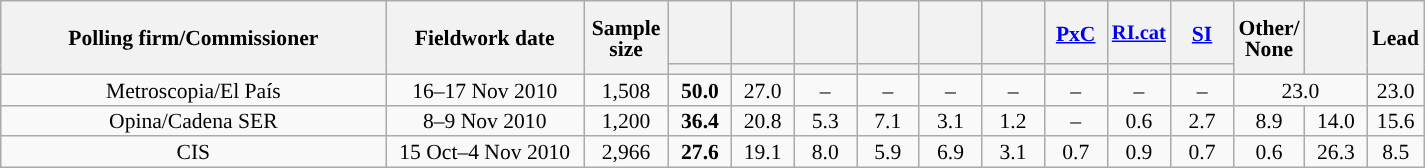<table class="wikitable collapsible collapsed" style="text-align:center; font-size:90%; line-height:14px;">
<tr style="height:42px;">
<th style="width:250px;" rowspan="2">Polling firm/Commissioner</th>
<th style="width:125px;" rowspan="2">Fieldwork date</th>
<th style="width:50px;" rowspan="2">Sample size</th>
<th style="width:35px;"></th>
<th style="width:35px;"></th>
<th style="width:35px;"></th>
<th style="width:35px;"></th>
<th style="width:35px;"></th>
<th style="width:35px;"></th>
<th style="width:35px;"><a href='#'>PxC</a></th>
<th style="width:35px; font-size:95%;"><a href='#'>RI.cat</a></th>
<th style="width:35px;"><a href='#'>SI</a></th>
<th style="width:35px;" rowspan="2">Other/<br>None</th>
<th style="width:35px;" rowspan="2"></th>
<th style="width:30px;" rowspan="2">Lead</th>
</tr>
<tr>
<th style="color:inherit;background:"></th>
<th style="color:inherit;background:"></th>
<th style="color:inherit;background:"></th>
<th style="color:inherit;background:"></th>
<th style="color:inherit;background:"></th>
<th style="color:inherit;background:"></th>
<th style="color:inherit;background:"></th>
<th style="color:inherit;background:"></th>
<th style="color:inherit;background:"></th>
</tr>
<tr>
<td>Metroscopia/El País</td>
<td>16–17 Nov 2010</td>
<td>1,508</td>
<td><strong>50.0</strong></td>
<td>27.0</td>
<td>–</td>
<td>–</td>
<td>–</td>
<td>–</td>
<td>–</td>
<td>–</td>
<td>–</td>
<td colspan="2">23.0</td>
<td style="background:">23.0</td>
</tr>
<tr>
<td>Opina/Cadena SER</td>
<td>8–9 Nov 2010</td>
<td>1,200</td>
<td><strong>36.4</strong></td>
<td>20.8</td>
<td>5.3</td>
<td>7.1</td>
<td>3.1</td>
<td>1.2</td>
<td>–</td>
<td>0.6</td>
<td>2.7</td>
<td>8.9</td>
<td>14.0</td>
<td style="background:">15.6</td>
</tr>
<tr>
<td>CIS</td>
<td>15 Oct–4 Nov 2010</td>
<td>2,966</td>
<td><strong>27.6</strong></td>
<td>19.1</td>
<td>8.0</td>
<td>5.9</td>
<td>6.9</td>
<td>3.1</td>
<td>0.7</td>
<td>0.9</td>
<td>0.7</td>
<td>0.6</td>
<td>26.3</td>
<td style="background:">8.5</td>
</tr>
</table>
